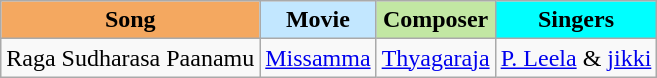<table class="wikitable sortable">
<tr>
<th style="background:#f4a860">Song</th>
<th style="background:#c2e7ff">Movie</th>
<th style="background:#c2e7a3">Composer</th>
<th style="background:#00ffff">Singers</th>
</tr>
<tr>
<td>Raga Sudharasa Paanamu</td>
<td><a href='#'>Missamma</a></td>
<td><a href='#'>Thyagaraja</a></td>
<td><a href='#'>P. Leela</a> & <a href='#'>jikki</a></td>
</tr>
</table>
